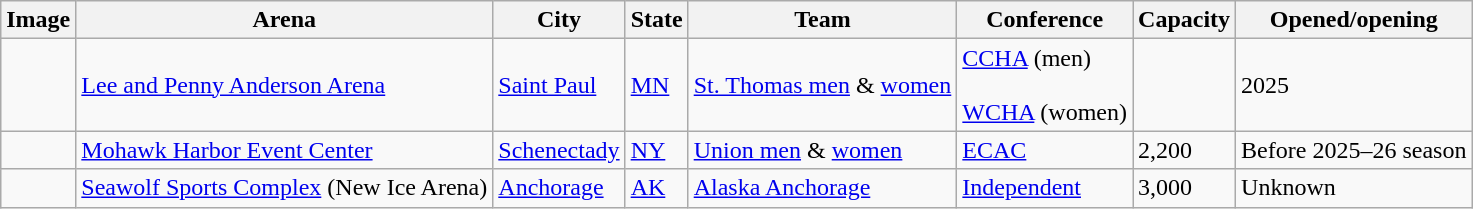<table class="wikitable sortable">
<tr>
<th class=unsortable>Image</th>
<th>Arena</th>
<th>City</th>
<th>State</th>
<th>Team</th>
<th>Conference</th>
<th>Capacity</th>
<th>Opened/opening</th>
</tr>
<tr>
<td></td>
<td><a href='#'>Lee and Penny Anderson Arena</a></td>
<td><a href='#'>Saint Paul</a></td>
<td><a href='#'>MN</a></td>
<td><a href='#'>St. Thomas men</a> & <a href='#'>women</a></td>
<td><a href='#'>CCHA</a> (men)<br><br><a href='#'>WCHA</a> (women)</td>
<td></td>
<td>2025</td>
</tr>
<tr>
<td></td>
<td><a href='#'>Mohawk Harbor Event Center</a></td>
<td><a href='#'>Schenectady</a></td>
<td><a href='#'>NY</a></td>
<td><a href='#'>Union men</a> & <a href='#'>women</a></td>
<td><a href='#'>ECAC</a></td>
<td>2,200</td>
<td>Before 2025–26 season</td>
</tr>
<tr>
<td></td>
<td><a href='#'>Seawolf Sports Complex</a> (New Ice Arena)</td>
<td><a href='#'>Anchorage</a></td>
<td><a href='#'>AK</a></td>
<td><a href='#'>Alaska Anchorage</a></td>
<td><a href='#'>Independent</a></td>
<td>3,000</td>
<td>Unknown</td>
</tr>
</table>
